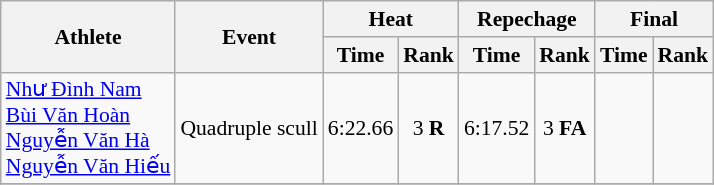<table class=wikitable style="text-align:center; font-size:90%">
<tr>
<th rowspan="2">Athlete</th>
<th rowspan="2">Event</th>
<th colspan="2">Heat</th>
<th colspan="2">Repechage</th>
<th colspan="2">Final</th>
</tr>
<tr>
<th>Time</th>
<th>Rank</th>
<th>Time</th>
<th>Rank</th>
<th>Time</th>
<th>Rank</th>
</tr>
<tr>
<td align=left><a href='#'>Như Đình Nam</a><br><a href='#'>Bùi Văn Hoàn</a><br><a href='#'>Nguyễn Văn Hà</a><br><a href='#'>Nguyễn Văn Hiếu </a></td>
<td>Quadruple scull</td>
<td>6:22.66</td>
<td>3 <strong>R</strong></td>
<td>6:17.52</td>
<td>3 <strong>FA</strong></td>
<td></td>
<td></td>
</tr>
<tr>
</tr>
</table>
